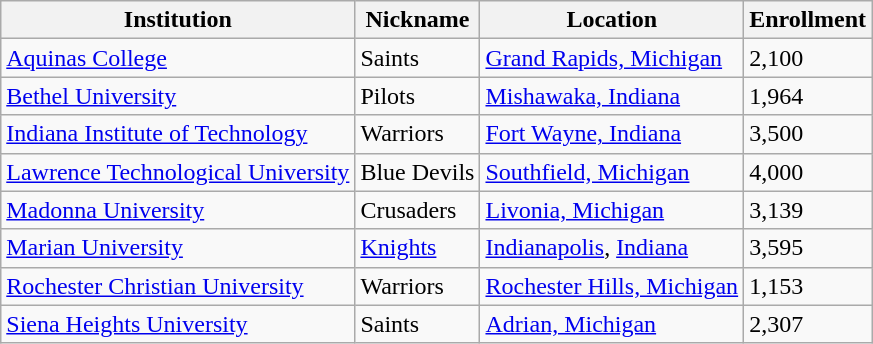<table class="wikitable">
<tr>
<th>Institution</th>
<th>Nickname</th>
<th>Location</th>
<th>Enrollment</th>
</tr>
<tr>
<td><a href='#'>Aquinas College</a></td>
<td>Saints</td>
<td><a href='#'>Grand Rapids, Michigan</a></td>
<td>2,100</td>
</tr>
<tr>
<td><a href='#'>Bethel University</a></td>
<td>Pilots</td>
<td><a href='#'>Mishawaka, Indiana</a></td>
<td>1,964</td>
</tr>
<tr>
<td><a href='#'>Indiana Institute of Technology</a></td>
<td>Warriors</td>
<td><a href='#'>Fort Wayne, Indiana</a></td>
<td>3,500</td>
</tr>
<tr>
<td><a href='#'>Lawrence Technological University</a></td>
<td>Blue Devils</td>
<td><a href='#'>Southfield, Michigan</a></td>
<td>4,000</td>
</tr>
<tr>
<td><a href='#'>Madonna University</a></td>
<td>Crusaders</td>
<td><a href='#'>Livonia, Michigan</a></td>
<td>3,139</td>
</tr>
<tr>
<td><a href='#'>Marian University</a></td>
<td><a href='#'>Knights</a></td>
<td><a href='#'>Indianapolis</a>, <a href='#'>Indiana</a></td>
<td>3,595</td>
</tr>
<tr>
<td><a href='#'>Rochester Christian University</a></td>
<td>Warriors</td>
<td><a href='#'>Rochester Hills, Michigan</a></td>
<td>1,153</td>
</tr>
<tr>
<td><a href='#'>Siena Heights University</a></td>
<td>Saints</td>
<td><a href='#'>Adrian, Michigan</a></td>
<td>2,307</td>
</tr>
</table>
